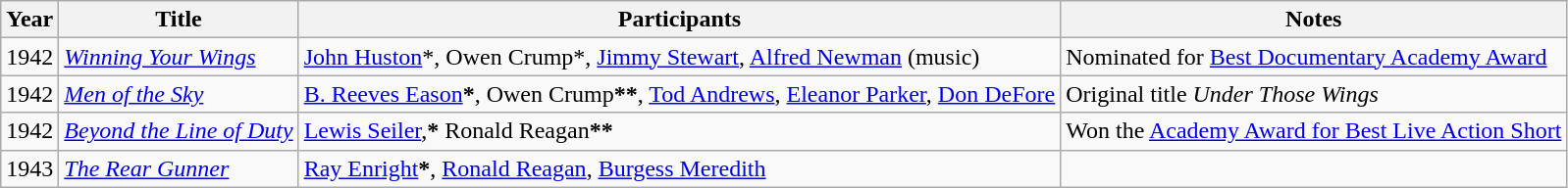<table class="wikitable sortable">
<tr>
<th>Year</th>
<th>Title</th>
<th class="unsortable">Participants</th>
<th class="unsortable">Notes</th>
</tr>
<tr>
<td>1942</td>
<td><em><a href='#'>Winning Your Wings</a></em></td>
<td><a href='#'>John Huston</a>*, Owen Crump*, <a href='#'>Jimmy Stewart</a>, <a href='#'>Alfred Newman</a> (music)</td>
<td>Nominated for <a href='#'>Best Documentary Academy Award</a></td>
</tr>
<tr>
<td>1942</td>
<td><em><a href='#'>Men of the Sky</a></em></td>
<td><a href='#'>B. Reeves Eason</a><strong>*</strong>, Owen Crump<strong>**</strong>, <a href='#'>Tod Andrews</a>, <a href='#'>Eleanor Parker</a>, <a href='#'>Don DeFore</a></td>
<td>Original title <em>Under Those Wings</em></td>
</tr>
<tr>
<td>1942</td>
<td><em><a href='#'>Beyond the Line of Duty</a></em></td>
<td><a href='#'>Lewis Seiler</a>,<strong>*</strong> Ronald Reagan<strong>**</strong></td>
<td>Won the <a href='#'>Academy Award for Best Live Action Short</a></td>
</tr>
<tr>
<td>1943</td>
<td><em><a href='#'>The Rear Gunner</a></em></td>
<td><a href='#'>Ray Enright</a><strong>*</strong>, <a href='#'>Ronald Reagan</a>, <a href='#'>Burgess Meredith</a></td>
<td></td>
</tr>
</table>
